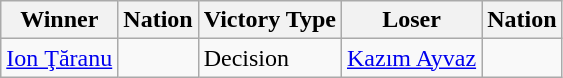<table class="wikitable sortable" style="text-align:left;">
<tr>
<th>Winner</th>
<th>Nation</th>
<th>Victory Type</th>
<th>Loser</th>
<th>Nation</th>
</tr>
<tr>
<td><a href='#'>Ion Ţăranu</a></td>
<td></td>
<td>Decision</td>
<td><a href='#'>Kazım Ayvaz</a></td>
<td></td>
</tr>
</table>
